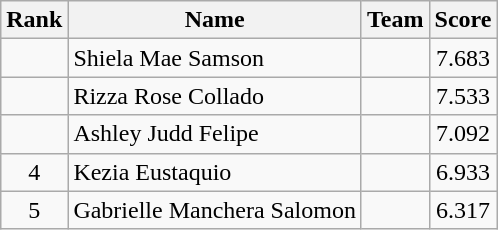<table class="wikitable" style="text-align:center">
<tr>
<th>Rank</th>
<th>Name</th>
<th>Team</th>
<th>Score</th>
</tr>
<tr>
<td></td>
<td align="left">Shiela Mae Samson</td>
<td align="left"></td>
<td>7.683</td>
</tr>
<tr>
<td></td>
<td align="left">Rizza Rose Collado</td>
<td align="left"></td>
<td>7.533</td>
</tr>
<tr>
<td></td>
<td align="left">Ashley Judd Felipe</td>
<td align="left"></td>
<td>7.092</td>
</tr>
<tr>
<td>4</td>
<td align="left">Kezia Eustaquio</td>
<td align="left"></td>
<td>6.933</td>
</tr>
<tr>
<td>5</td>
<td align="left">Gabrielle Manchera Salomon</td>
<td align="left"></td>
<td>6.317</td>
</tr>
</table>
